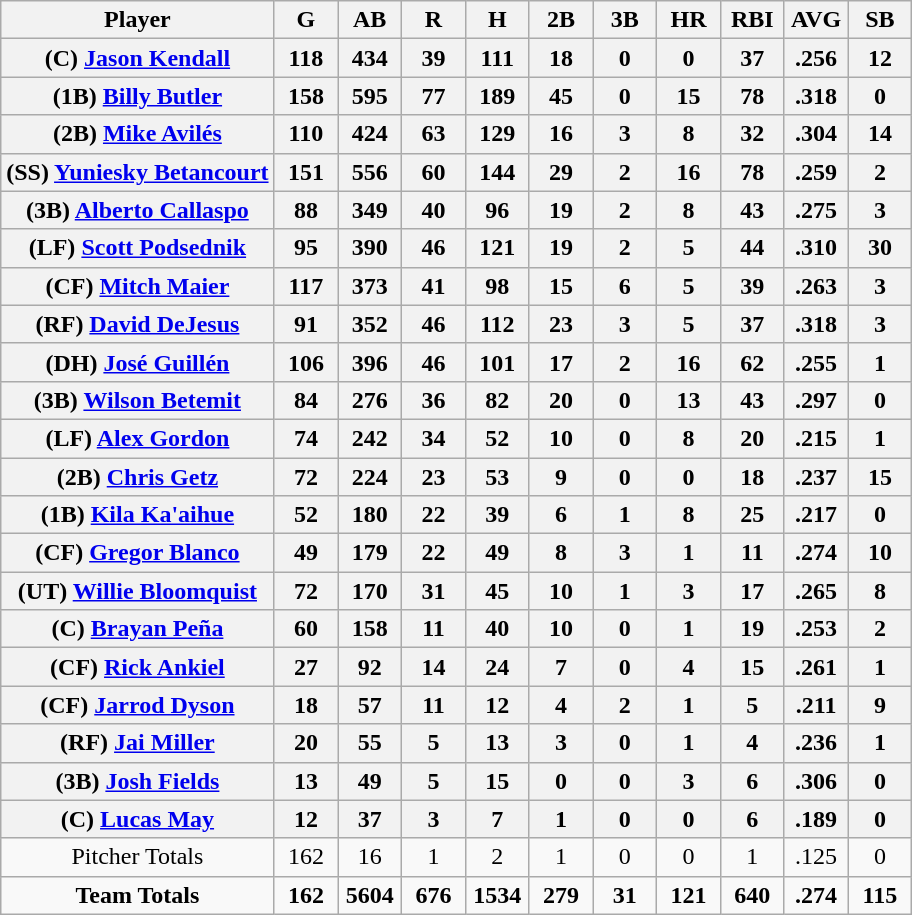<table class="wikitable">
<tr>
<th bgcolor="#DDDDFF" width="30%">Player</th>
<th bgcolor="#DDDDFF" width="7%">G</th>
<th bgcolor="#DDDDFF" width="7%">AB</th>
<th bgcolor="#DDDDFF" width="7%">R</th>
<th bgcolor="#DDDDFF" width="7%">H</th>
<th bgcolor="#DDDDFF" width="7%">2B</th>
<th bgcolor="#DDDDFF" width="7%">3B</th>
<th bgcolor="#DDDDFF" width="7%">HR</th>
<th bgcolor="#DDDDFF" width="7%">RBI</th>
<th bgcolor="#DDDDFF" width="7%">AVG</th>
<th bgcolor="#DDDDFF" width="7%">SB</th>
</tr>
<tr>
<th>(C) <a href='#'>Jason Kendall</a></th>
<th>118</th>
<th>434</th>
<th>39</th>
<th>111</th>
<th>18</th>
<th>0</th>
<th>0</th>
<th>37</th>
<th>.256</th>
<th>12</th>
</tr>
<tr>
<th>(1B) <a href='#'>Billy Butler</a></th>
<th>158</th>
<th>595</th>
<th>77</th>
<th>189</th>
<th>45</th>
<th>0</th>
<th>15</th>
<th>78</th>
<th>.318</th>
<th>0</th>
</tr>
<tr>
<th>(2B) <a href='#'>Mike Avilés</a></th>
<th>110</th>
<th>424</th>
<th>63</th>
<th>129</th>
<th>16</th>
<th>3</th>
<th>8</th>
<th>32</th>
<th>.304</th>
<th>14</th>
</tr>
<tr>
<th>(SS) <a href='#'>Yuniesky Betancourt</a></th>
<th>151</th>
<th>556</th>
<th>60</th>
<th>144</th>
<th>29</th>
<th>2</th>
<th>16</th>
<th>78</th>
<th>.259</th>
<th>2</th>
</tr>
<tr>
<th>(3B) <a href='#'>Alberto Callaspo</a></th>
<th>88</th>
<th>349</th>
<th>40</th>
<th>96</th>
<th>19</th>
<th>2</th>
<th>8</th>
<th>43</th>
<th>.275</th>
<th>3</th>
</tr>
<tr>
<th>(LF) <a href='#'>Scott Podsednik</a></th>
<th>95</th>
<th>390</th>
<th>46</th>
<th>121</th>
<th>19</th>
<th>2</th>
<th>5</th>
<th>44</th>
<th>.310</th>
<th>30</th>
</tr>
<tr>
<th>(CF) <a href='#'>Mitch Maier</a></th>
<th>117</th>
<th>373</th>
<th>41</th>
<th>98</th>
<th>15</th>
<th>6</th>
<th>5</th>
<th>39</th>
<th>.263</th>
<th>3</th>
</tr>
<tr>
<th>(RF) <a href='#'>David DeJesus</a></th>
<th>91</th>
<th>352</th>
<th>46</th>
<th>112</th>
<th>23</th>
<th>3</th>
<th>5</th>
<th>37</th>
<th>.318</th>
<th>3</th>
</tr>
<tr>
<th>(DH) <a href='#'>José Guillén</a></th>
<th>106</th>
<th>396</th>
<th>46</th>
<th>101</th>
<th>17</th>
<th>2</th>
<th>16</th>
<th>62</th>
<th>.255</th>
<th>1</th>
</tr>
<tr>
<th>(3B) <a href='#'>Wilson Betemit</a></th>
<th>84</th>
<th>276</th>
<th>36</th>
<th>82</th>
<th>20</th>
<th>0</th>
<th>13</th>
<th>43</th>
<th>.297</th>
<th>0</th>
</tr>
<tr>
<th>(LF) <a href='#'>Alex Gordon</a></th>
<th>74</th>
<th>242</th>
<th>34</th>
<th>52</th>
<th>10</th>
<th>0</th>
<th>8</th>
<th>20</th>
<th>.215</th>
<th>1</th>
</tr>
<tr>
<th>(2B) <a href='#'>Chris Getz</a></th>
<th>72</th>
<th>224</th>
<th>23</th>
<th>53</th>
<th>9</th>
<th>0</th>
<th>0</th>
<th>18</th>
<th>.237</th>
<th>15</th>
</tr>
<tr>
<th>(1B) <a href='#'>Kila Ka'aihue</a></th>
<th>52</th>
<th>180</th>
<th>22</th>
<th>39</th>
<th>6</th>
<th>1</th>
<th>8</th>
<th>25</th>
<th>.217</th>
<th>0</th>
</tr>
<tr>
<th>(CF) <a href='#'>Gregor Blanco</a></th>
<th>49</th>
<th>179</th>
<th>22</th>
<th>49</th>
<th>8</th>
<th>3</th>
<th>1</th>
<th>11</th>
<th>.274</th>
<th>10</th>
</tr>
<tr>
<th>(UT) <a href='#'>Willie Bloomquist</a></th>
<th>72</th>
<th>170</th>
<th>31</th>
<th>45</th>
<th>10</th>
<th>1</th>
<th>3</th>
<th>17</th>
<th>.265</th>
<th>8</th>
</tr>
<tr>
<th>(C) <a href='#'>Brayan Peña</a></th>
<th>60</th>
<th>158</th>
<th>11</th>
<th>40</th>
<th>10</th>
<th>0</th>
<th>1</th>
<th>19</th>
<th>.253</th>
<th>2</th>
</tr>
<tr>
<th>(CF) <a href='#'>Rick Ankiel</a></th>
<th>27</th>
<th>92</th>
<th>14</th>
<th>24</th>
<th>7</th>
<th>0</th>
<th>4</th>
<th>15</th>
<th>.261</th>
<th>1</th>
</tr>
<tr>
<th>(CF) <a href='#'>Jarrod Dyson</a></th>
<th>18</th>
<th>57</th>
<th>11</th>
<th>12</th>
<th>4</th>
<th>2</th>
<th>1</th>
<th>5</th>
<th>.211</th>
<th>9</th>
</tr>
<tr>
<th>(RF) <a href='#'>Jai Miller</a></th>
<th>20</th>
<th>55</th>
<th>5</th>
<th>13</th>
<th>3</th>
<th>0</th>
<th>1</th>
<th>4</th>
<th>.236</th>
<th>1</th>
</tr>
<tr>
<th>(3B) <a href='#'>Josh Fields</a></th>
<th>13</th>
<th>49</th>
<th>5</th>
<th>15</th>
<th>0</th>
<th>0</th>
<th>3</th>
<th>6</th>
<th>.306</th>
<th>0</th>
</tr>
<tr>
<th>(C) <a href='#'>Lucas May</a></th>
<th>12</th>
<th>37</th>
<th>3</th>
<th>7</th>
<th>1</th>
<th>0</th>
<th>0</th>
<th>6</th>
<th>.189</th>
<th>0</th>
</tr>
<tr align=center>
<td>Pitcher Totals</td>
<td>162</td>
<td>16</td>
<td>1</td>
<td>2</td>
<td>1</td>
<td>0</td>
<td>0</td>
<td>1</td>
<td>.125</td>
<td>0</td>
</tr>
<tr align=center>
<td><strong>Team Totals</strong></td>
<td><strong>162</strong></td>
<td><strong>5604</strong></td>
<td><strong>676</strong></td>
<td><strong>1534</strong></td>
<td><strong>279</strong></td>
<td><strong>31</strong></td>
<td><strong>121</strong></td>
<td><strong>640</strong></td>
<td><strong>.274</strong></td>
<td><strong>115</strong></td>
</tr>
</table>
